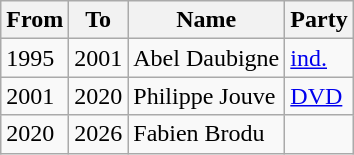<table class="wikitable">
<tr>
<th>From</th>
<th>To</th>
<th>Name</th>
<th>Party</th>
</tr>
<tr>
<td>1995</td>
<td>2001</td>
<td>Abel Daubigne</td>
<td><a href='#'>ind.</a></td>
</tr>
<tr>
<td>2001</td>
<td>2020</td>
<td>Philippe Jouve</td>
<td><a href='#'>DVD</a></td>
</tr>
<tr>
<td>2020</td>
<td>2026</td>
<td>Fabien Brodu</td>
<td></td>
</tr>
</table>
